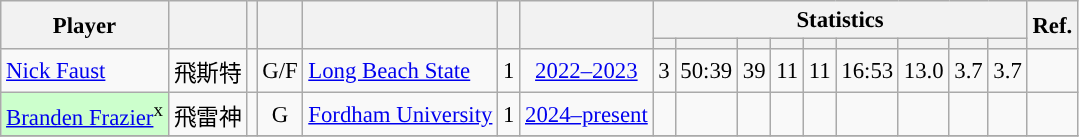<table class="wikitable sortable" style="font-size:95%; text-align:right;">
<tr>
<th rowspan="2">Player</th>
<th rowspan="2"></th>
<th rowspan="2"></th>
<th rowspan="2"></th>
<th rowspan="2"></th>
<th rowspan="2"></th>
<th rowspan="2"></th>
<th colspan="9">Statistics</th>
<th rowspan="2">Ref.</th>
</tr>
<tr>
<th></th>
<th></th>
<th></th>
<th></th>
<th></th>
<th></th>
<th></th>
<th></th>
<th></th>
</tr>
<tr>
<td align="left"><a href='#'>Nick Faust</a></td>
<td align="left">飛斯特</td>
<td align="center"></td>
<td align="center">G/F</td>
<td align="left"><a href='#'>Long Beach State</a></td>
<td align="center">1</td>
<td align="center"><a href='#'>2022–2023</a></td>
<td>3</td>
<td>50:39</td>
<td>39</td>
<td>11</td>
<td>11</td>
<td>16:53</td>
<td>13.0</td>
<td>3.7</td>
<td>3.7</td>
<td align="center"></td>
</tr>
<tr>
<td align="left" bgcolor="#CCFFCC"><a href='#'>Branden Frazier</a><sup>x</sup></td>
<td align="left">飛雷神</td>
<td align="center"></td>
<td align="center">G</td>
<td align="left"><a href='#'>Fordham University</a></td>
<td align="center">1</td>
<td align="center"><a href='#'>2024–present</a></td>
<td></td>
<td></td>
<td></td>
<td></td>
<td></td>
<td></td>
<td></td>
<td></td>
<td></td>
<td align="center"></td>
</tr>
<tr>
</tr>
</table>
